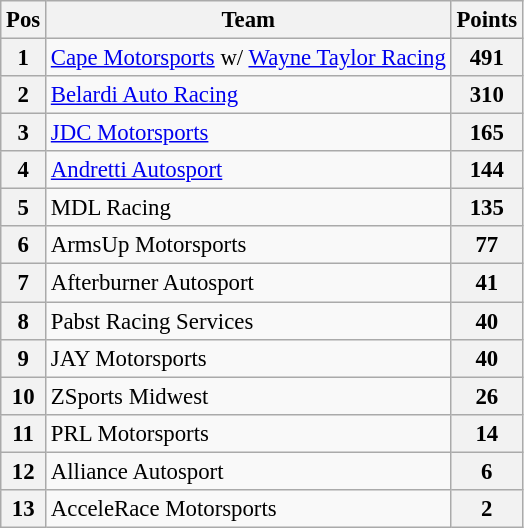<table class="wikitable" style="font-size: 95%;">
<tr>
<th>Pos</th>
<th>Team</th>
<th>Points</th>
</tr>
<tr>
<th>1</th>
<td> <a href='#'>Cape Motorsports</a> w/ <a href='#'>Wayne Taylor Racing</a></td>
<th>491</th>
</tr>
<tr>
<th>2</th>
<td> <a href='#'>Belardi Auto Racing</a></td>
<th>310</th>
</tr>
<tr>
<th>3</th>
<td> <a href='#'>JDC Motorsports</a></td>
<th>165</th>
</tr>
<tr>
<th>4</th>
<td> <a href='#'>Andretti Autosport</a></td>
<th>144</th>
</tr>
<tr>
<th>5</th>
<td> MDL Racing</td>
<th>135</th>
</tr>
<tr>
<th>6</th>
<td> ArmsUp Motorsports</td>
<th>77</th>
</tr>
<tr>
<th>7</th>
<td> Afterburner Autosport</td>
<th>41</th>
</tr>
<tr>
<th>8</th>
<td> Pabst Racing Services</td>
<th>40</th>
</tr>
<tr>
<th>9</th>
<td> JAY Motorsports</td>
<th>40</th>
</tr>
<tr>
<th>10</th>
<td> ZSports Midwest</td>
<th>26</th>
</tr>
<tr>
<th>11</th>
<td> PRL Motorsports</td>
<th>14</th>
</tr>
<tr>
<th>12</th>
<td> Alliance Autosport</td>
<th>6</th>
</tr>
<tr>
<th>13</th>
<td> AcceleRace Motorsports</td>
<th>2</th>
</tr>
</table>
